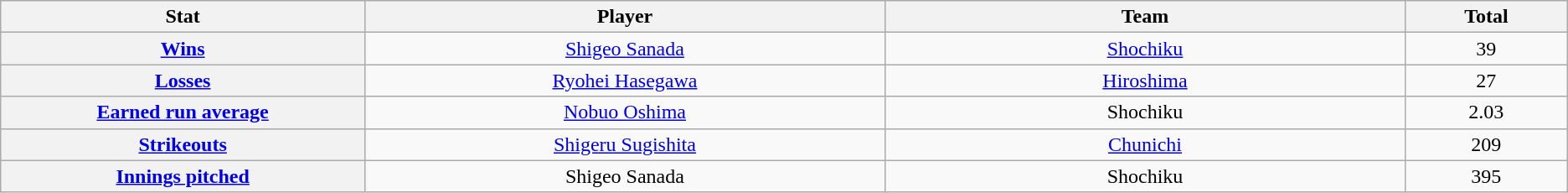<table class="wikitable" style="text-align:center;">
<tr>
<th scope="col" width="7%">Stat</th>
<th scope="col" width="10%">Player</th>
<th scope="col" width="10%">Team</th>
<th scope="col" width="3%">Total</th>
</tr>
<tr>
<th scope="row" style="text-align:center;"><a href='#'>Wins</a></th>
<td><a href='#'>Shigeo Sanada</a></td>
<td><a href='#'>Shochiku</a></td>
<td>39</td>
</tr>
<tr>
<th scope="row" style="text-align:center;"><a href='#'>Losses</a></th>
<td><a href='#'>Ryohei Hasegawa</a></td>
<td><a href='#'>Hiroshima</a></td>
<td>27</td>
</tr>
<tr>
<th scope="row" style="text-align:center;"><a href='#'>Earned run average</a></th>
<td><a href='#'>Nobuo Oshima</a></td>
<td>Shochiku</td>
<td>2.03</td>
</tr>
<tr>
<th scope="row" style="text-align:center;"><a href='#'>Strikeouts</a></th>
<td><a href='#'>Shigeru Sugishita</a></td>
<td><a href='#'>Chunichi</a></td>
<td>209</td>
</tr>
<tr>
<th scope="row" style="text-align:center;"><a href='#'>Innings pitched</a></th>
<td>Shigeo Sanada</td>
<td>Shochiku</td>
<td>395</td>
</tr>
</table>
